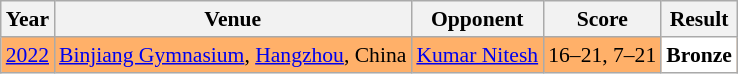<table class="sortable wikitable" style="font-size: 90%;">
<tr>
<th>Year</th>
<th>Venue</th>
<th>Opponent</th>
<th>Score</th>
<th>Result</th>
</tr>
<tr style="background:#FFB069">
<td align="center"><a href='#'>2022</a></td>
<td align="left"><a href='#'>Binjiang Gymnasium</a>, <a href='#'>Hangzhou</a>, China</td>
<td align="left"> <a href='#'>Kumar Nitesh</a></td>
<td align="left">16–21, 7–21</td>
<td style="text-align:left; background:white"> <strong>Bronze</strong></td>
</tr>
</table>
